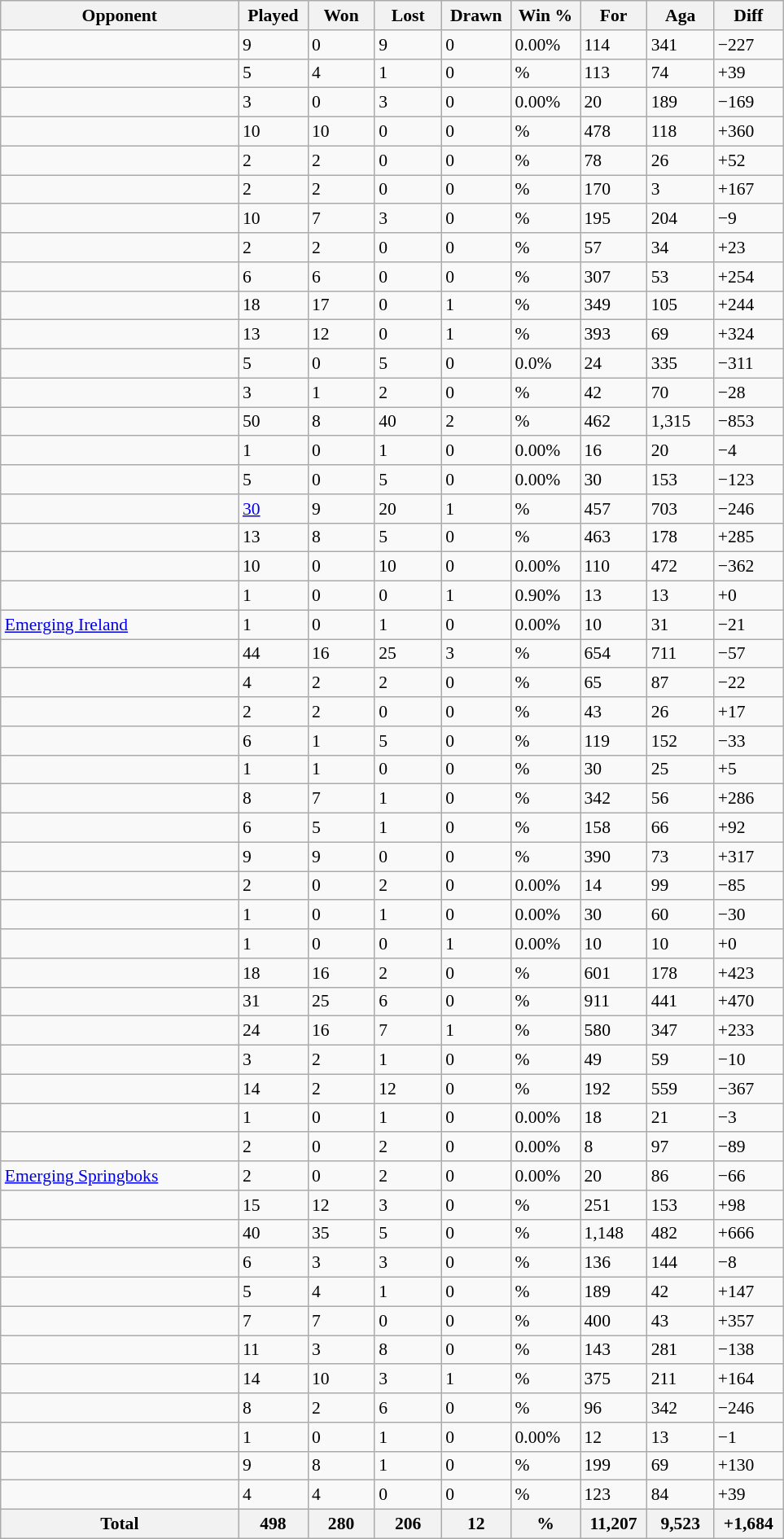<table class="wikitable sortable" style=font-size:90%>
<tr>
<th style=width:188px>Opponent</th>
<th style=width:50px>Played</th>
<th style=width:48px>Won</th>
<th style=width:48px>Lost</th>
<th style=width:50px>Drawn</th>
<th style=width:50px>Win %</th>
<th style=width:48px>For</th>
<th style=width:48px>Aga</th>
<th style=width:50px>Diff</th>
</tr>
<tr>
<td></td>
<td>9</td>
<td>0</td>
<td>9</td>
<td>0</td>
<td>0.00%</td>
<td>114</td>
<td>341</td>
<td>−227</td>
</tr>
<tr>
<td></td>
<td>5</td>
<td>4</td>
<td>1</td>
<td>0</td>
<td>%</td>
<td>113</td>
<td>74</td>
<td>+39</td>
</tr>
<tr>
<td></td>
<td>3</td>
<td>0</td>
<td>3</td>
<td>0</td>
<td>0.00%</td>
<td>20</td>
<td>189</td>
<td>−169</td>
</tr>
<tr>
<td></td>
<td>10</td>
<td>10</td>
<td>0</td>
<td>0</td>
<td>%</td>
<td>478</td>
<td>118</td>
<td>+360</td>
</tr>
<tr>
<td></td>
<td>2</td>
<td>2</td>
<td>0</td>
<td>0</td>
<td>%</td>
<td>78</td>
<td>26</td>
<td>+52</td>
</tr>
<tr>
<td></td>
<td>2</td>
<td>2</td>
<td>0</td>
<td>0</td>
<td>%</td>
<td>170</td>
<td>3</td>
<td>+167</td>
</tr>
<tr>
<td></td>
<td>10</td>
<td>7</td>
<td>3</td>
<td>0</td>
<td>%</td>
<td>195</td>
<td>204</td>
<td>−9</td>
</tr>
<tr>
<td></td>
<td>2</td>
<td>2</td>
<td>0</td>
<td>0</td>
<td>%</td>
<td>57</td>
<td>34</td>
<td>+23</td>
</tr>
<tr>
<td></td>
<td>6</td>
<td>6</td>
<td>0</td>
<td>0</td>
<td>%</td>
<td>307</td>
<td>53</td>
<td>+254</td>
</tr>
<tr>
<td></td>
<td>18</td>
<td>17</td>
<td>0</td>
<td>1</td>
<td>%</td>
<td>349</td>
<td>105</td>
<td>+244</td>
</tr>
<tr>
<td></td>
<td>13</td>
<td>12</td>
<td>0</td>
<td>1</td>
<td>%</td>
<td>393</td>
<td>69</td>
<td>+324</td>
</tr>
<tr>
<td></td>
<td>5</td>
<td>0</td>
<td>5</td>
<td>0</td>
<td>0.0%</td>
<td>24</td>
<td>335</td>
<td>−311</td>
</tr>
<tr>
<td></td>
<td>3</td>
<td>1</td>
<td>2</td>
<td>0</td>
<td>%</td>
<td>42</td>
<td>70</td>
<td>−28</td>
</tr>
<tr>
<td></td>
<td>50</td>
<td>8</td>
<td>40</td>
<td>2</td>
<td>%</td>
<td>462</td>
<td>1,315</td>
<td>−853</td>
</tr>
<tr>
<td></td>
<td>1</td>
<td>0</td>
<td>1</td>
<td>0</td>
<td>0.00%</td>
<td>16</td>
<td>20</td>
<td>−4</td>
</tr>
<tr>
<td></td>
<td>5</td>
<td>0</td>
<td>5</td>
<td>0</td>
<td>0.00%</td>
<td>30</td>
<td>153</td>
<td>−123</td>
</tr>
<tr>
<td></td>
<td><a href='#'>30</a></td>
<td>9</td>
<td>20</td>
<td>1</td>
<td>%</td>
<td>457</td>
<td>703</td>
<td>−246</td>
</tr>
<tr>
<td></td>
<td>13</td>
<td>8</td>
<td>5</td>
<td>0</td>
<td>%</td>
<td>463</td>
<td>178</td>
<td>+285</td>
</tr>
<tr>
<td></td>
<td>10</td>
<td>0</td>
<td>10</td>
<td>0</td>
<td>0.00%</td>
<td>110</td>
<td>472</td>
<td>−362</td>
</tr>
<tr>
<td></td>
<td>1</td>
<td>0</td>
<td>0</td>
<td>1</td>
<td>0.90%</td>
<td>13</td>
<td>13</td>
<td>+0</td>
</tr>
<tr>
<td> <a href='#'>Emerging Ireland</a></td>
<td>1</td>
<td>0</td>
<td>1</td>
<td>0</td>
<td>0.00%</td>
<td>10</td>
<td>31</td>
<td>−21</td>
</tr>
<tr>
<td></td>
<td>44</td>
<td>16</td>
<td>25</td>
<td>3</td>
<td>%</td>
<td>654</td>
<td>711</td>
<td>−57</td>
</tr>
<tr>
<td></td>
<td>4</td>
<td>2</td>
<td>2</td>
<td>0</td>
<td>%</td>
<td>65</td>
<td>87</td>
<td>−22</td>
</tr>
<tr>
<td></td>
<td>2</td>
<td>2</td>
<td>0</td>
<td>0</td>
<td>%</td>
<td>43</td>
<td>26</td>
<td>+17</td>
</tr>
<tr>
<td></td>
<td>6</td>
<td>1</td>
<td>5</td>
<td>0</td>
<td>%</td>
<td>119</td>
<td>152</td>
<td>−33</td>
</tr>
<tr>
<td></td>
<td>1</td>
<td>1</td>
<td>0</td>
<td>0</td>
<td>%</td>
<td>30</td>
<td>25</td>
<td>+5</td>
</tr>
<tr>
<td></td>
<td>8</td>
<td>7</td>
<td>1</td>
<td>0</td>
<td>%</td>
<td>342</td>
<td>56</td>
<td>+286</td>
</tr>
<tr>
<td></td>
<td>6</td>
<td>5</td>
<td>1</td>
<td>0</td>
<td>%</td>
<td>158</td>
<td>66</td>
<td>+92</td>
</tr>
<tr>
<td></td>
<td>9</td>
<td>9</td>
<td>0</td>
<td>0</td>
<td>%</td>
<td>390</td>
<td>73</td>
<td>+317</td>
</tr>
<tr>
<td></td>
<td>2</td>
<td>0</td>
<td>2</td>
<td>0</td>
<td>0.00%</td>
<td>14</td>
<td>99</td>
<td>−85</td>
</tr>
<tr>
<td></td>
<td>1</td>
<td>0</td>
<td>1</td>
<td>0</td>
<td>0.00%</td>
<td>30</td>
<td>60</td>
<td>−30</td>
</tr>
<tr>
<td></td>
<td>1</td>
<td>0</td>
<td>0</td>
<td>1</td>
<td>0.00%</td>
<td>10</td>
<td>10</td>
<td>+0</td>
</tr>
<tr>
<td></td>
<td>18</td>
<td>16</td>
<td>2</td>
<td>0</td>
<td>%</td>
<td>601</td>
<td>178</td>
<td>+423</td>
</tr>
<tr>
<td></td>
<td>31</td>
<td>25</td>
<td>6</td>
<td>0</td>
<td>%</td>
<td>911</td>
<td>441</td>
<td>+470</td>
</tr>
<tr>
<td></td>
<td>24</td>
<td>16</td>
<td>7</td>
<td>1</td>
<td>%</td>
<td>580</td>
<td>347</td>
<td>+233</td>
</tr>
<tr>
<td></td>
<td>3</td>
<td>2</td>
<td>1</td>
<td>0</td>
<td>%</td>
<td>49</td>
<td>59</td>
<td>−10</td>
</tr>
<tr>
<td></td>
<td>14</td>
<td>2</td>
<td>12</td>
<td>0</td>
<td>%</td>
<td>192</td>
<td>559</td>
<td>−367</td>
</tr>
<tr>
<td></td>
<td>1</td>
<td>0</td>
<td>1</td>
<td>0</td>
<td>0.00%</td>
<td>18</td>
<td>21</td>
<td>−3</td>
</tr>
<tr>
<td></td>
<td>2</td>
<td>0</td>
<td>2</td>
<td>0</td>
<td>0.00%</td>
<td>8</td>
<td>97</td>
<td>−89</td>
</tr>
<tr>
<td> <a href='#'>Emerging Springboks</a></td>
<td>2</td>
<td>0</td>
<td>2</td>
<td>0</td>
<td>0.00%</td>
<td>20</td>
<td>86</td>
<td>−66</td>
</tr>
<tr>
<td></td>
<td>15</td>
<td>12</td>
<td>3</td>
<td>0</td>
<td>%</td>
<td>251</td>
<td>153</td>
<td>+98</td>
</tr>
<tr>
<td></td>
<td>40</td>
<td>35</td>
<td>5</td>
<td>0</td>
<td>%</td>
<td>1,148</td>
<td>482</td>
<td>+666</td>
</tr>
<tr>
<td></td>
<td>6</td>
<td>3</td>
<td>3</td>
<td>0</td>
<td>%</td>
<td>136</td>
<td>144</td>
<td>−8</td>
</tr>
<tr>
<td></td>
<td>5</td>
<td>4</td>
<td>1</td>
<td>0</td>
<td>%</td>
<td>189</td>
<td>42</td>
<td>+147</td>
</tr>
<tr>
<td></td>
<td>7</td>
<td>7</td>
<td>0</td>
<td>0</td>
<td>%</td>
<td>400</td>
<td>43</td>
<td>+357</td>
</tr>
<tr>
<td></td>
<td>11</td>
<td>3</td>
<td>8</td>
<td>0</td>
<td>%</td>
<td>143</td>
<td>281</td>
<td>−138</td>
</tr>
<tr>
<td></td>
<td>14</td>
<td>10</td>
<td>3</td>
<td>1</td>
<td>%</td>
<td>375</td>
<td>211</td>
<td>+164</td>
</tr>
<tr>
<td></td>
<td>8</td>
<td>2</td>
<td>6</td>
<td>0</td>
<td>%</td>
<td>96</td>
<td>342</td>
<td>−246</td>
</tr>
<tr>
<td></td>
<td>1</td>
<td>0</td>
<td>1</td>
<td>0</td>
<td>0.00%</td>
<td>12</td>
<td>13</td>
<td>−1</td>
</tr>
<tr>
<td></td>
<td>9</td>
<td>8</td>
<td>1</td>
<td>0</td>
<td>%</td>
<td>199</td>
<td>69</td>
<td>+130</td>
</tr>
<tr>
<td></td>
<td>4</td>
<td>4</td>
<td>0</td>
<td>0</td>
<td>%</td>
<td>123</td>
<td>84</td>
<td>+39</td>
</tr>
<tr class="sortbottom">
<th>Total</th>
<th>498</th>
<th>280</th>
<th>206</th>
<th>12</th>
<th>%</th>
<th>11,207</th>
<th>9,523</th>
<th>+1,684</th>
</tr>
</table>
